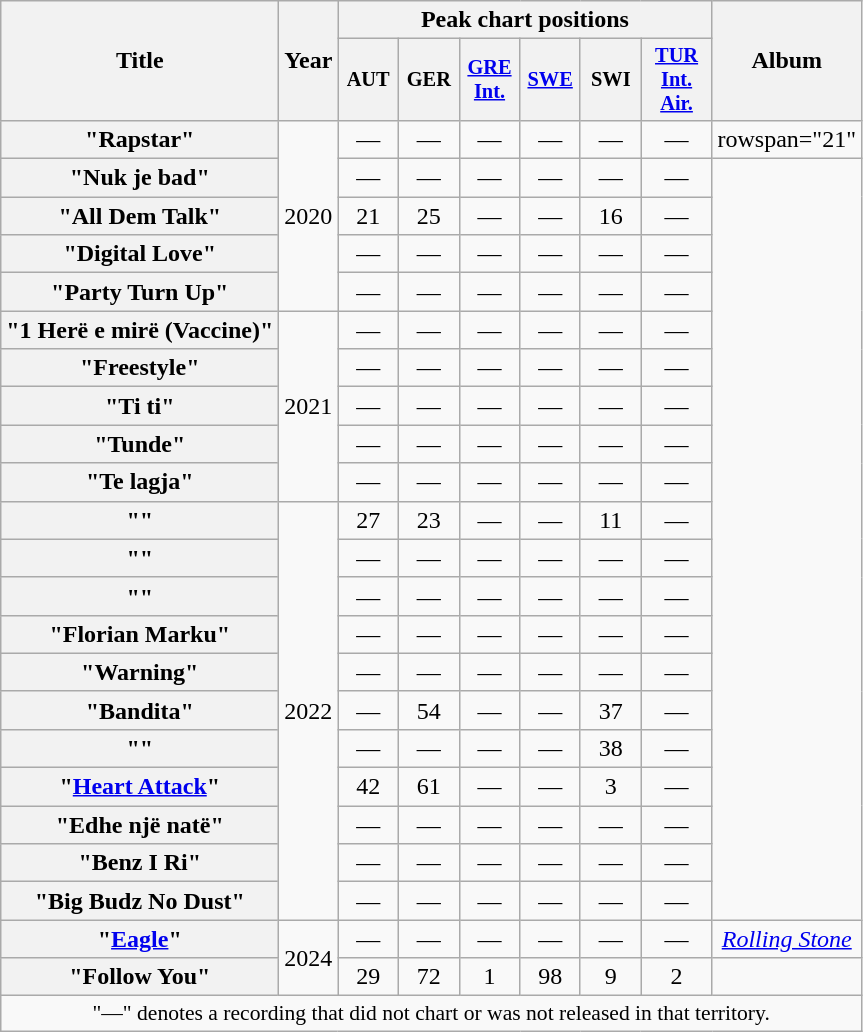<table class="wikitable plainrowheaders" style="text-align:center;">
<tr>
<th scope="col" rowspan="2">Title</th>
<th scope="col" rowspan="2">Year</th>
<th colspan="6" scope="col">Peak chart positions</th>
<th scope="col" rowspan="2">Album</th>
</tr>
<tr>
<th style="width:2.5em; font-size:85%">AUT<br></th>
<th style="width:2.5em; font-size:85%">GER<br></th>
<th style="width:2.5em; font-size:85%"><a href='#'>GRE<br>Int.</a><br></th>
<th style="width:2.5em; font-size:85%"><a href='#'>SWE</a><br></th>
<th style="width:2.5em; font-size:85%">SWI<br></th>
<th style="width:3em; font-size:85%;"><a href='#'>TUR<br>Int.<br>Air.</a><br></th>
</tr>
<tr>
<th scope="row">"Rapstar"</th>
<td rowspan="5">2020</td>
<td>—</td>
<td>—</td>
<td>—</td>
<td>—</td>
<td>—</td>
<td>—</td>
<td>rowspan="21" </td>
</tr>
<tr>
<th scope="row">"Nuk je bad"</th>
<td>—</td>
<td>—</td>
<td>—</td>
<td>—</td>
<td>—</td>
<td>—</td>
</tr>
<tr>
<th scope="row">"All Dem Talk"<br></th>
<td>21</td>
<td>25</td>
<td>—</td>
<td>—</td>
<td>16</td>
<td>—</td>
</tr>
<tr>
<th scope="row">"Digital Love"</th>
<td>—</td>
<td>—</td>
<td>—</td>
<td>—</td>
<td>—</td>
<td>—</td>
</tr>
<tr>
<th scope="row">"Party Turn Up"</th>
<td>—</td>
<td>—</td>
<td>—</td>
<td>—</td>
<td>—</td>
<td>—</td>
</tr>
<tr>
<th scope="row">"1 Herë e mirë (Vaccine)"</th>
<td rowspan="5">2021</td>
<td>—</td>
<td>—</td>
<td>—</td>
<td>—</td>
<td>—</td>
<td>—</td>
</tr>
<tr>
<th scope="row">"Freestyle"</th>
<td>—</td>
<td>—</td>
<td>—</td>
<td>—</td>
<td>—</td>
<td>—</td>
</tr>
<tr>
<th scope="row">"Ti ti"<br></th>
<td>—</td>
<td>—</td>
<td>—</td>
<td>—</td>
<td>—</td>
<td>—</td>
</tr>
<tr>
<th scope="row">"Tunde"</th>
<td>—</td>
<td>—</td>
<td>—</td>
<td>—</td>
<td>—</td>
<td>—</td>
</tr>
<tr>
<th scope="row">"Te lagja"<br></th>
<td>—</td>
<td>—</td>
<td>—</td>
<td>—</td>
<td>—</td>
<td>—</td>
</tr>
<tr>
<th scope="row">""<br></th>
<td rowspan="11">2022</td>
<td>27</td>
<td>23</td>
<td>—</td>
<td>—</td>
<td>11</td>
<td>—</td>
</tr>
<tr>
<th scope="row">""</th>
<td>—</td>
<td>—</td>
<td>—</td>
<td>—</td>
<td>—</td>
<td>—</td>
</tr>
<tr>
<th scope="row">""<br></th>
<td>—</td>
<td>—</td>
<td>—</td>
<td>—</td>
<td>—</td>
<td>—</td>
</tr>
<tr>
<th scope="row">"Florian Marku"</th>
<td>—</td>
<td>—</td>
<td>—</td>
<td>—</td>
<td>—</td>
<td>—</td>
</tr>
<tr>
<th scope="row">"Warning"<br></th>
<td>—</td>
<td>—</td>
<td>—</td>
<td>—</td>
<td>—</td>
<td>—</td>
</tr>
<tr>
<th scope="row">"Bandita"<br></th>
<td>—</td>
<td>54</td>
<td>—</td>
<td>—</td>
<td>37</td>
<td>—</td>
</tr>
<tr>
<th scope="row">""<br></th>
<td>—</td>
<td>—</td>
<td>—</td>
<td>—</td>
<td>38</td>
<td>—</td>
</tr>
<tr>
<th scope="row">"<a href='#'>Heart Attack</a>"<br></th>
<td>42</td>
<td>61</td>
<td>—</td>
<td>—</td>
<td>3</td>
<td>—</td>
</tr>
<tr>
<th scope="row">"Edhe një natë"<br></th>
<td>—</td>
<td>—</td>
<td>—</td>
<td>—</td>
<td>—</td>
<td>—</td>
</tr>
<tr>
<th scope="row">"Benz I Ri"</th>
<td>—</td>
<td>—</td>
<td>—</td>
<td>—</td>
<td>—</td>
<td>—</td>
</tr>
<tr>
<th scope="row">"Big Budz No Dust"<br></th>
<td>—</td>
<td>—</td>
<td>—</td>
<td>—</td>
<td>—</td>
<td>—</td>
</tr>
<tr>
<th scope="row">"<a href='#'>Eagle</a>"<br></th>
<td rowspan="2">2024</td>
<td>—</td>
<td>—</td>
<td>—</td>
<td>—</td>
<td>—</td>
<td>—</td>
<td><em><a href='#'>Rolling Stone</a></em></td>
</tr>
<tr>
<th scope="row">"Follow You"</th>
<td>29</td>
<td>72</td>
<td>1</td>
<td>98</td>
<td>9</td>
<td>2</td>
<td></td>
</tr>
<tr>
<td colspan="9" style="font-size:90%">"—" denotes a recording that did not chart or was not released in that territory.</td>
</tr>
</table>
